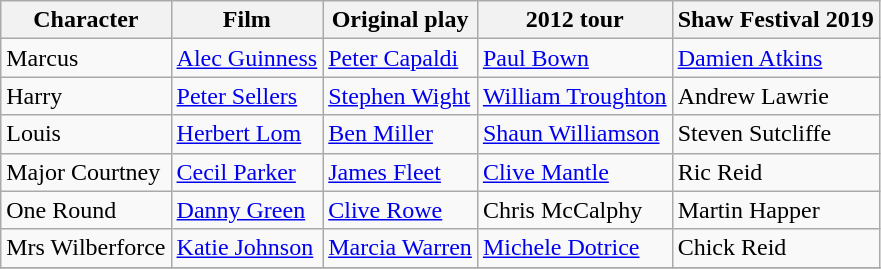<table class="wikitable">
<tr>
<th>Character</th>
<th>Film</th>
<th>Original play</th>
<th>2012 tour</th>
<th>Shaw Festival 2019</th>
</tr>
<tr>
<td>Marcus</td>
<td><a href='#'>Alec Guinness</a></td>
<td><a href='#'>Peter Capaldi</a></td>
<td><a href='#'>Paul Bown</a></td>
<td><a href='#'>Damien Atkins</a></td>
</tr>
<tr>
<td>Harry</td>
<td><a href='#'>Peter Sellers</a></td>
<td><a href='#'>Stephen Wight</a></td>
<td><a href='#'>William Troughton</a></td>
<td>Andrew Lawrie</td>
</tr>
<tr>
<td>Louis</td>
<td><a href='#'>Herbert Lom</a></td>
<td><a href='#'>Ben Miller</a></td>
<td><a href='#'>Shaun Williamson</a></td>
<td>Steven Sutcliffe</td>
</tr>
<tr>
<td>Major Courtney</td>
<td><a href='#'>Cecil Parker</a></td>
<td><a href='#'>James Fleet</a></td>
<td><a href='#'>Clive Mantle</a></td>
<td>Ric Reid</td>
</tr>
<tr>
<td>One Round</td>
<td><a href='#'>Danny Green</a></td>
<td><a href='#'>Clive Rowe</a></td>
<td>Chris McCalphy</td>
<td>Martin Happer</td>
</tr>
<tr>
<td>Mrs Wilberforce</td>
<td><a href='#'>Katie Johnson</a></td>
<td><a href='#'>Marcia Warren</a></td>
<td><a href='#'>Michele Dotrice</a></td>
<td>Chick Reid</td>
</tr>
<tr>
</tr>
</table>
